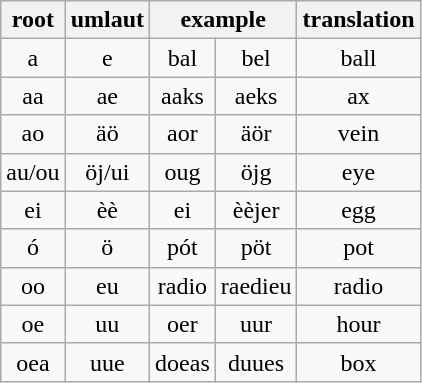<table class="wikitable" style="text-align: center;">
<tr>
<th>root</th>
<th>umlaut</th>
<th colspan="2">example</th>
<th>translation</th>
</tr>
<tr>
<td>a</td>
<td>e</td>
<td>bal</td>
<td>bel</td>
<td>ball</td>
</tr>
<tr>
<td>aa</td>
<td>ae</td>
<td>aaks</td>
<td>aeks</td>
<td>ax</td>
</tr>
<tr>
<td>ao</td>
<td>äö</td>
<td>aor</td>
<td>äör</td>
<td>vein</td>
</tr>
<tr>
<td>au/ou</td>
<td>öj/ui</td>
<td>oug</td>
<td>öjg</td>
<td>eye</td>
</tr>
<tr>
<td>ei</td>
<td>èè</td>
<td>ei</td>
<td>èèjer</td>
<td>egg</td>
</tr>
<tr>
<td>ó</td>
<td>ö</td>
<td>pót</td>
<td>pöt</td>
<td>pot</td>
</tr>
<tr>
<td>oo</td>
<td>eu</td>
<td>radio</td>
<td>raedieu</td>
<td>radio</td>
</tr>
<tr>
<td>oe</td>
<td>uu</td>
<td>oer</td>
<td>uur</td>
<td>hour</td>
</tr>
<tr>
<td>oea</td>
<td>uue</td>
<td>doeas</td>
<td>duues</td>
<td>box</td>
</tr>
</table>
